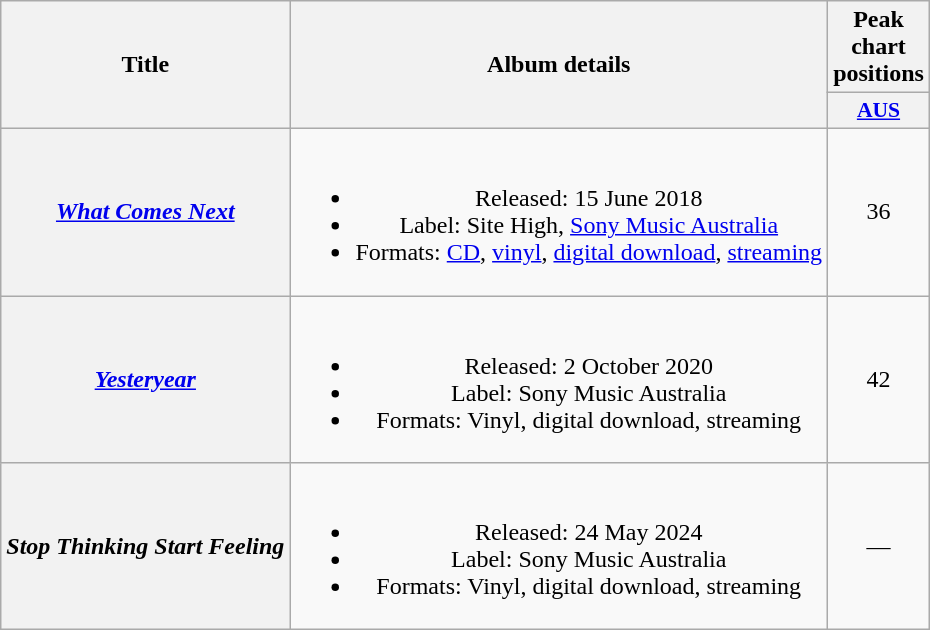<table class="wikitable plainrowheaders" style="text-align:center;">
<tr>
<th scope="col" rowspan="2">Title</th>
<th scope="col" rowspan="2">Album details</th>
<th scope="col" colspan="1">Peak chart positions</th>
</tr>
<tr>
<th scope="col" style="width:3em;font-size:90%;"><a href='#'>AUS</a><br></th>
</tr>
<tr>
<th scope="row"><em><a href='#'>What Comes Next</a></em></th>
<td><br><ul><li>Released: 15 June 2018</li><li>Label: Site High, <a href='#'>Sony Music Australia</a></li><li>Formats: <a href='#'>CD</a>, <a href='#'>vinyl</a>, <a href='#'>digital download</a>, <a href='#'>streaming</a></li></ul></td>
<td>36</td>
</tr>
<tr>
<th scope="row"><em><a href='#'>Yesteryear</a></em></th>
<td><br><ul><li>Released: 2 October 2020</li><li>Label: Sony Music Australia</li><li>Formats: Vinyl, digital download, streaming</li></ul></td>
<td>42</td>
</tr>
<tr>
<th scope="row"><em>Stop Thinking Start Feeling</em></th>
<td><br><ul><li>Released: 24 May 2024</li><li>Label: Sony Music Australia</li><li>Formats: Vinyl, digital download, streaming</li></ul></td>
<td>—</td>
</tr>
</table>
